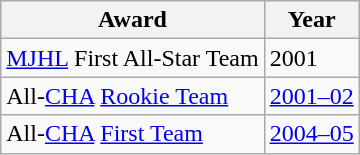<table class="wikitable">
<tr>
<th>Award</th>
<th>Year</th>
</tr>
<tr>
<td><a href='#'>MJHL</a> First All-Star Team</td>
<td>2001</td>
</tr>
<tr>
<td>All-<a href='#'>CHA</a> <a href='#'>Rookie Team</a></td>
<td><a href='#'>2001–02</a></td>
</tr>
<tr>
<td>All-<a href='#'>CHA</a> <a href='#'>First Team</a></td>
<td><a href='#'>2004–05</a></td>
</tr>
</table>
